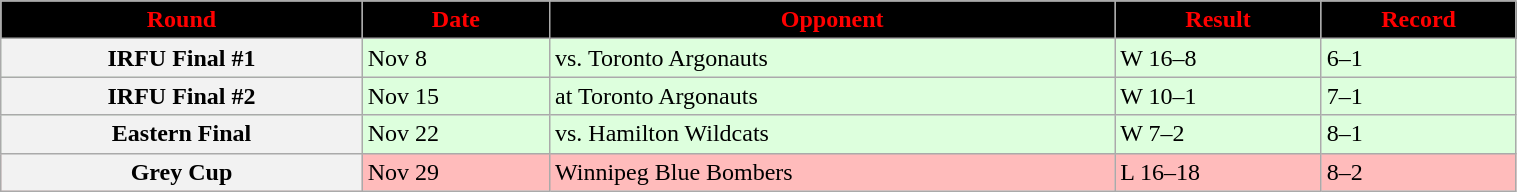<table class="wikitable" width="80%">
<tr align="center"  style="background:black;color:red;">
<td><strong>Round</strong></td>
<td><strong>Date</strong></td>
<td><strong>Opponent</strong></td>
<td><strong>Result</strong></td>
<td><strong>Record</strong></td>
</tr>
<tr style="background:#ddffdd">
<th>IRFU Final #1</th>
<td>Nov 8</td>
<td>vs. Toronto Argonauts</td>
<td>W 16–8</td>
<td>6–1</td>
</tr>
<tr style="background:#ddffdd">
<th>IRFU Final #2</th>
<td>Nov 15</td>
<td>at Toronto Argonauts</td>
<td>W 10–1</td>
<td>7–1</td>
</tr>
<tr style="background:#ddffdd">
<th>Eastern Final</th>
<td>Nov 22</td>
<td>vs. Hamilton Wildcats</td>
<td>W 7–2</td>
<td>8–1</td>
</tr>
<tr style="background:#ffbbbb">
<th>Grey Cup</th>
<td>Nov 29</td>
<td>Winnipeg Blue Bombers</td>
<td>L 16–18</td>
<td>8–2</td>
</tr>
</table>
